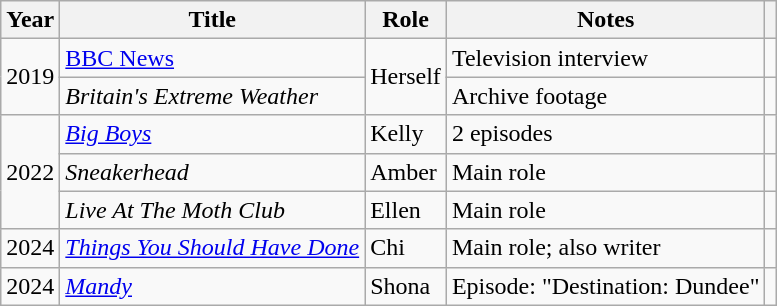<table class="wikitable plainrowheaders sortable">
<tr>
<th scope="col">Year</th>
<th scope="col">Title</th>
<th scope="col" class="unsortable">Role</th>
<th scope="col" class="unsortable">Notes</th>
<th scope="col" class="unsortable"></th>
</tr>
<tr>
<td rowspan="2">2019</td>
<td><a href='#'>BBC News</a></td>
<td rowspan="2">Herself</td>
<td>Television interview</td>
<td align="center"></td>
</tr>
<tr>
<td><em>Britain's Extreme Weather</em></td>
<td>Archive footage</td>
<td align="center"></td>
</tr>
<tr>
<td rowspan="3">2022</td>
<td><em><a href='#'>Big Boys</a></em></td>
<td>Kelly</td>
<td>2 episodes</td>
<td align="center"></td>
</tr>
<tr>
<td><em>Sneakerhead</em></td>
<td>Amber</td>
<td>Main role</td>
<td align="center"></td>
</tr>
<tr>
<td><em>Live At The Moth Club</em></td>
<td>Ellen</td>
<td>Main role</td>
<td align="center"></td>
</tr>
<tr>
<td>2024</td>
<td><em><a href='#'>Things You Should Have Done</a></em></td>
<td>Chi</td>
<td>Main role; also writer</td>
<td align="center"></td>
</tr>
<tr>
<td>2024</td>
<td><em><a href='#'>Mandy</a></em></td>
<td>Shona</td>
<td>Episode: "Destination: Dundee"</td>
<td align="center"></td>
</tr>
</table>
